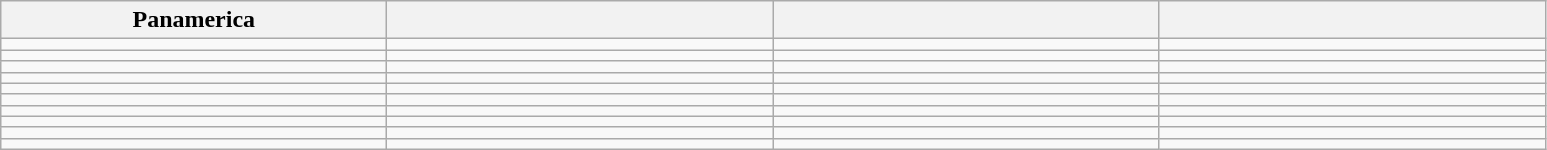<table class="wikitable">
<tr>
<th width=250>Panamerica </th>
<th width=250></th>
<th width=250></th>
<th width=250></th>
</tr>
<tr>
<td></td>
<td></td>
<td></td>
<td></td>
</tr>
<tr>
<td></td>
<td></td>
<td></td>
<td></td>
</tr>
<tr>
<td></td>
<td></td>
<td></td>
<td></td>
</tr>
<tr>
<td></td>
<td></td>
<td></td>
<td></td>
</tr>
<tr>
<td></td>
<td></td>
<td></td>
<td></td>
</tr>
<tr>
<td></td>
<td></td>
<td></td>
<td></td>
</tr>
<tr>
<td></td>
<td></td>
<td></td>
<td></td>
</tr>
<tr>
<td></td>
<td></td>
<td></td>
<td></td>
</tr>
<tr>
<td></td>
<td></td>
<td></td>
<td></td>
</tr>
<tr>
<td></td>
<td></td>
<td></td>
<td></td>
</tr>
</table>
